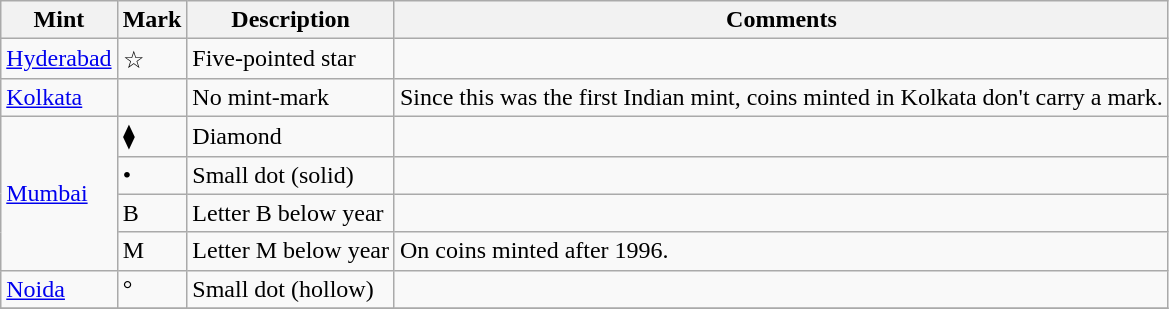<table class="wikitable">
<tr>
<th>Mint</th>
<th>Mark</th>
<th>Description</th>
<th>Comments</th>
</tr>
<tr>
<td><a href='#'>Hyderabad</a></td>
<td>☆</td>
<td>Five-pointed star</td>
<td></td>
</tr>
<tr>
<td><a href='#'>Kolkata</a></td>
<td></td>
<td>No mint-mark</td>
<td>Since this was the first Indian mint, coins minted in Kolkata don't carry a mark.</td>
</tr>
<tr>
<td rowspan="4"><a href='#'>Mumbai</a></td>
<td>⧫</td>
<td>Diamond</td>
<td></td>
</tr>
<tr>
<td>•</td>
<td>Small dot (solid)</td>
<td></td>
</tr>
<tr>
<td>B</td>
<td>Letter B below year</td>
<td></td>
</tr>
<tr>
<td>M</td>
<td>Letter M below year</td>
<td>On coins minted after 1996.</td>
</tr>
<tr>
<td><a href='#'>Noida</a></td>
<td>°</td>
<td>Small dot (hollow)</td>
<td></td>
</tr>
<tr>
</tr>
</table>
